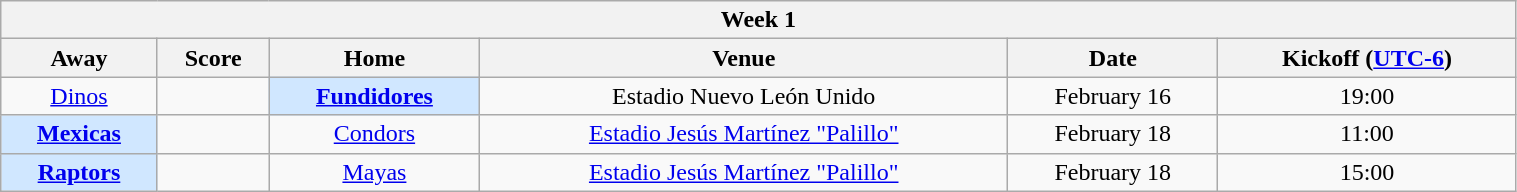<table class="wikitable mw-collapsible mw-collapsed" style="width:80%;">
<tr>
<th colspan="8">Week 1</th>
</tr>
<tr>
<th>Away</th>
<th>Score</th>
<th>Home</th>
<th>Venue</th>
<th>Date</th>
<th>Kickoff (<a href='#'>UTC-6</a>)</th>
</tr>
<tr align="center">
<td><a href='#'>Dinos</a></td>
<td></td>
<td bgcolor="#D0E7FF"><strong><a href='#'>Fundidores</a></strong></td>
<td>Estadio Nuevo León Unido</td>
<td>February 16</td>
<td>19:00</td>
</tr>
<tr align="center">
<td bgcolor="#D0E7FF"><strong><a href='#'>Mexicas</a></strong></td>
<td></td>
<td><a href='#'>Condors</a></td>
<td><a href='#'>Estadio Jesús Martínez "Palillo"</a></td>
<td>February 18</td>
<td>11:00</td>
</tr>
<tr align="center">
<td bgcolor="#D0E7FF"><strong><a href='#'>Raptors</a></strong></td>
<td></td>
<td><a href='#'>Mayas</a></td>
<td><a href='#'>Estadio Jesús Martínez "Palillo"</a></td>
<td>February 18</td>
<td>15:00</td>
</tr>
</table>
